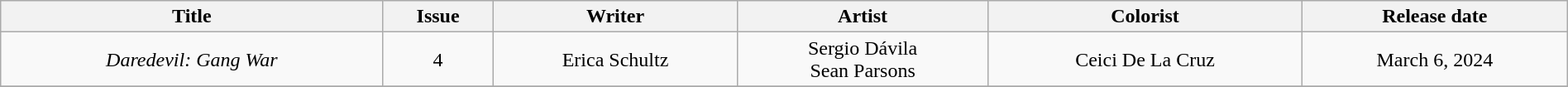<table class="wikitable" style="text-align:center; width:100%">
<tr>
<th scope="col">Title</th>
<th>Issue</th>
<th>Writer</th>
<th>Artist</th>
<th>Colorist</th>
<th>Release date</th>
</tr>
<tr>
<td><em>Daredevil: Gang War</em></td>
<td>4</td>
<td>Erica Schultz</td>
<td>Sergio Dávila<br>Sean Parsons</td>
<td>Ceici De La Cruz</td>
<td>March 6, 2024</td>
</tr>
<tr>
</tr>
</table>
